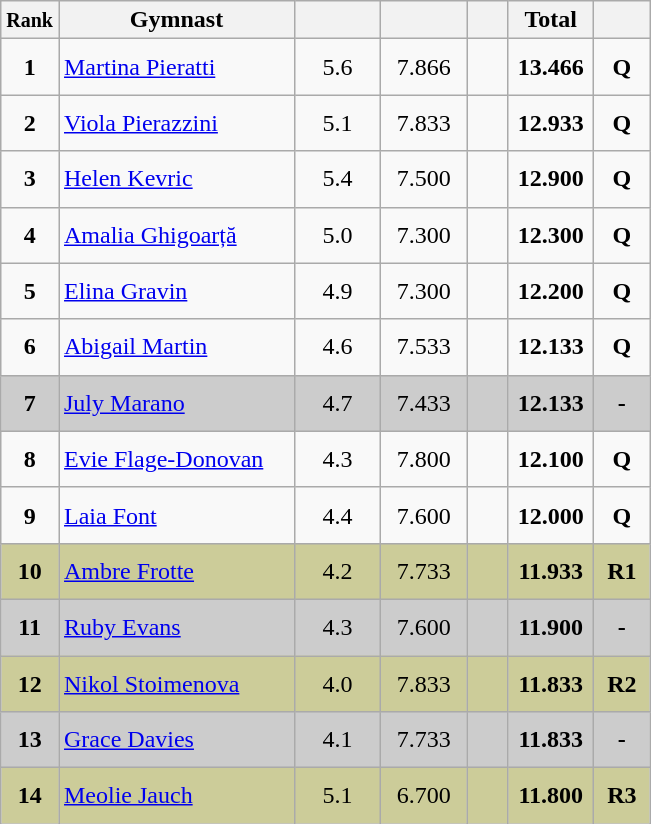<table style="text-align:center;" class="wikitable sortable">
<tr>
<th scope="col" style="width:15px;"><small>Rank</small></th>
<th scope="col" style="width:150px;">Gymnast</th>
<th scope="col" style="width:50px;"><small></small></th>
<th scope="col" style="width:50px;"><small></small></th>
<th scope="col" style="width:20px;"><small></small></th>
<th scope="col" style="width:50px;">Total</th>
<th scope="col" style="width:30px;"><small></small></th>
</tr>
<tr>
<td scope="row" style="text-align:center"><strong>1</strong></td>
<td style="height:30px; text-align:left;"> <a href='#'>Martina Pieratti</a></td>
<td>5.6</td>
<td>7.866</td>
<td></td>
<td><strong>13.466</strong></td>
<td><strong>Q</strong></td>
</tr>
<tr>
<td scope="row" style="text-align:center"><strong>2</strong></td>
<td style="height:30px; text-align:left;"> <a href='#'>Viola Pierazzini</a></td>
<td>5.1</td>
<td>7.833</td>
<td></td>
<td><strong>12.933</strong></td>
<td><strong>Q</strong></td>
</tr>
<tr>
<td scope="row" style="text-align:center"><strong>3</strong></td>
<td style="height:30px; text-align:left;"> <a href='#'>Helen Kevric</a></td>
<td>5.4</td>
<td>7.500</td>
<td></td>
<td><strong>12.900</strong></td>
<td><strong>Q</strong></td>
</tr>
<tr>
<td scope="row" style="text-align:center"><strong>4</strong></td>
<td style="height:30px; text-align:left;"> <a href='#'>Amalia Ghigoarță</a></td>
<td>5.0</td>
<td>7.300</td>
<td></td>
<td><strong>12.300</strong></td>
<td><strong>Q</strong></td>
</tr>
<tr>
<td scope="row" style="text-align:center"><strong>5</strong></td>
<td style="height:30px; text-align:left;"> <a href='#'>Elina Gravin</a></td>
<td>4.9</td>
<td>7.300</td>
<td></td>
<td><strong>12.200</strong></td>
<td><strong>Q</strong></td>
</tr>
<tr>
<td scope="row" style="text-align:center"><strong>6</strong></td>
<td style="height:30px; text-align:left;"> <a href='#'>Abigail Martin</a></td>
<td>4.6</td>
<td>7.533</td>
<td></td>
<td><strong>12.133</strong></td>
<td><strong>Q</strong></td>
</tr>
<tr style="background:#cccccc;">
<td scope="row" style="text-align:center"><strong>7</strong></td>
<td style="height:30px; text-align:left;"> <a href='#'>July Marano</a></td>
<td>4.7</td>
<td>7.433</td>
<td></td>
<td><strong>12.133</strong></td>
<td><strong>-</strong></td>
</tr>
<tr>
<td scope="row" style="text-align:center"><strong>8</strong></td>
<td style="height:30px; text-align:left;"> <a href='#'>Evie Flage-Donovan</a></td>
<td>4.3</td>
<td>7.800</td>
<td></td>
<td><strong>12.100</strong></td>
<td><strong>Q</strong></td>
</tr>
<tr>
<td scope="row" style="text-align:center"><strong>9</strong></td>
<td style="height:30px; text-align:left;"> <a href='#'>Laia Font</a></td>
<td>4.4</td>
<td>7.600</td>
<td></td>
<td><strong>12.000</strong></td>
<td><strong>Q</strong></td>
</tr>
<tr style="background:#cccc99;">
<td scope="row" style="text-align:center"><strong>10</strong></td>
<td style="height:30px; text-align:left;"> <a href='#'>Ambre Frotte</a></td>
<td>4.2</td>
<td>7.733</td>
<td></td>
<td><strong>11.933</strong></td>
<td><strong>R1</strong></td>
</tr>
<tr style="background:#cccccc;">
<td scope="row" style="text-align:center"><strong>11</strong></td>
<td style="height:30px; text-align:left;"> <a href='#'>Ruby Evans</a></td>
<td>4.3</td>
<td>7.600</td>
<td></td>
<td><strong>11.900</strong></td>
<td><strong>-</strong></td>
</tr>
<tr style="background:#cccc99;">
<td scope="row" style="text-align:center"><strong>12</strong></td>
<td style="height:30px; text-align:left;"> <a href='#'>Nikol Stoimenova</a></td>
<td>4.0</td>
<td>7.833</td>
<td></td>
<td><strong>11.833</strong></td>
<td><strong>R2</strong></td>
</tr>
<tr style="background:#cccccc;">
<td scope="row" style="text-align:center"><strong>13</strong></td>
<td style="height:30px; text-align:left;"> <a href='#'>Grace Davies</a></td>
<td>4.1</td>
<td>7.733</td>
<td></td>
<td><strong>11.833</strong></td>
<td><strong>-</strong></td>
</tr>
<tr style="background:#cccc99;">
<td scope="row" style="text-align:center"><strong>14</strong></td>
<td style="height:30px; text-align:left;"> <a href='#'>Meolie Jauch</a></td>
<td>5.1</td>
<td>6.700</td>
<td></td>
<td><strong>11.800</strong></td>
<td><strong>R3</strong></td>
</tr>
</table>
